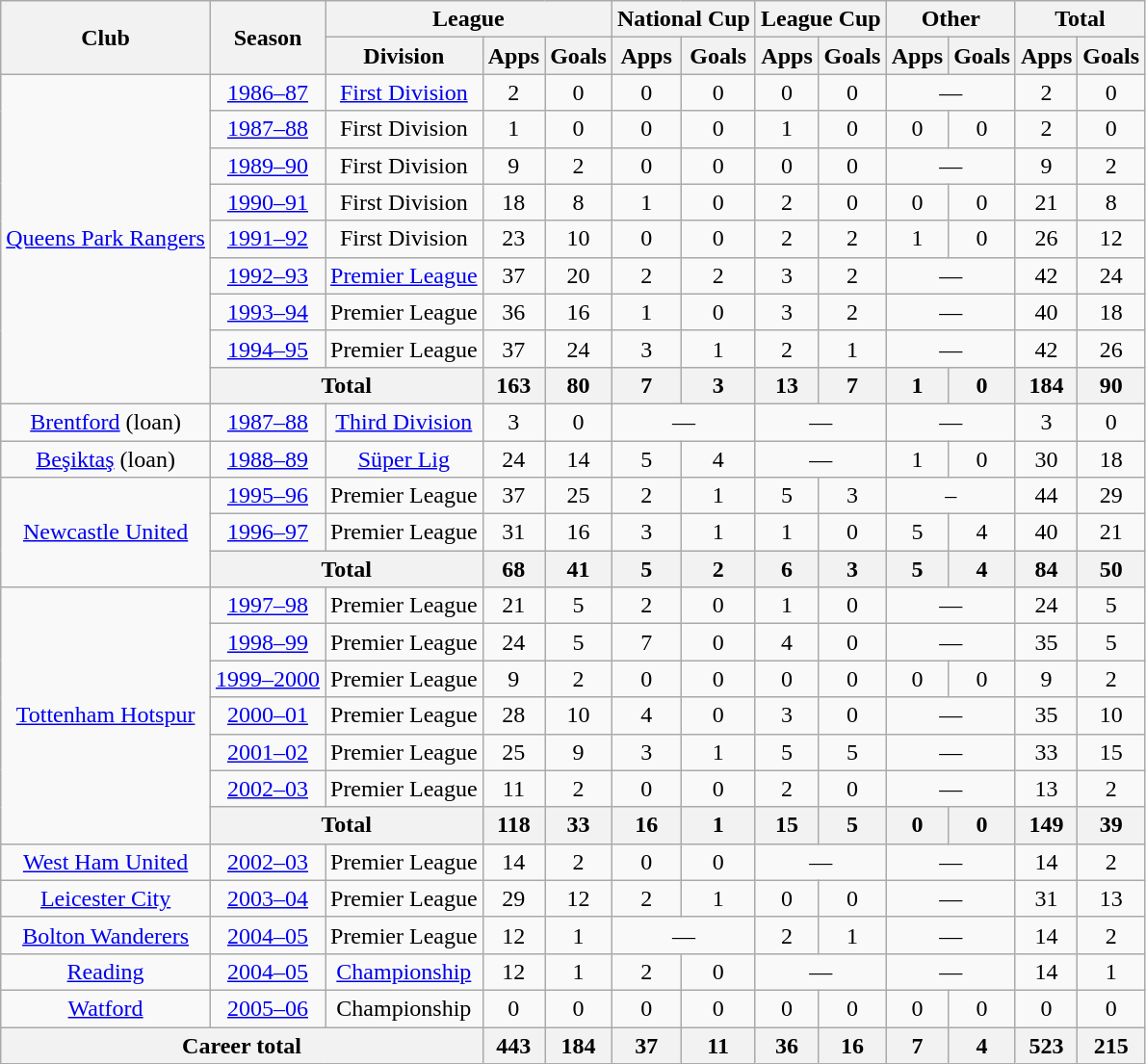<table class="wikitable" style="text-align: center;">
<tr>
<th rowspan="2">Club</th>
<th rowspan="2">Season</th>
<th colspan="3">League</th>
<th colspan="2">National Cup</th>
<th colspan="2">League Cup</th>
<th colspan="2">Other</th>
<th colspan="2">Total</th>
</tr>
<tr>
<th>Division</th>
<th>Apps</th>
<th>Goals</th>
<th>Apps</th>
<th>Goals</th>
<th>Apps</th>
<th>Goals</th>
<th>Apps</th>
<th>Goals</th>
<th>Apps</th>
<th>Goals</th>
</tr>
<tr>
<td rowspan="9"><a href='#'>Queens Park Rangers</a></td>
<td><a href='#'>1986–87</a></td>
<td><a href='#'>First Division</a></td>
<td>2</td>
<td>0</td>
<td>0</td>
<td>0</td>
<td>0</td>
<td>0</td>
<td colspan="2">—</td>
<td>2</td>
<td>0</td>
</tr>
<tr>
<td><a href='#'>1987–88</a></td>
<td>First Division</td>
<td>1</td>
<td>0</td>
<td>0</td>
<td>0</td>
<td>1</td>
<td>0</td>
<td>0</td>
<td>0</td>
<td>2</td>
<td>0</td>
</tr>
<tr>
<td><a href='#'>1989–90</a></td>
<td>First Division</td>
<td>9</td>
<td>2</td>
<td>0</td>
<td>0</td>
<td>0</td>
<td>0</td>
<td colspan="2">—</td>
<td>9</td>
<td>2</td>
</tr>
<tr>
<td><a href='#'>1990–91</a></td>
<td>First Division</td>
<td>18</td>
<td>8</td>
<td>1</td>
<td>0</td>
<td>2</td>
<td>0</td>
<td>0</td>
<td>0</td>
<td>21</td>
<td>8</td>
</tr>
<tr>
<td><a href='#'>1991–92</a></td>
<td>First Division</td>
<td>23</td>
<td>10</td>
<td>0</td>
<td>0</td>
<td>2</td>
<td>2</td>
<td>1</td>
<td>0</td>
<td>26</td>
<td>12</td>
</tr>
<tr>
<td><a href='#'>1992–93</a></td>
<td><a href='#'>Premier League</a></td>
<td>37</td>
<td>20</td>
<td>2</td>
<td>2</td>
<td>3</td>
<td>2</td>
<td colspan="2">—</td>
<td>42</td>
<td>24</td>
</tr>
<tr>
<td><a href='#'>1993–94</a></td>
<td>Premier League</td>
<td>36</td>
<td>16</td>
<td>1</td>
<td>0</td>
<td>3</td>
<td>2</td>
<td colspan="2">—</td>
<td>40</td>
<td>18</td>
</tr>
<tr>
<td><a href='#'>1994–95</a></td>
<td>Premier League</td>
<td>37</td>
<td>24</td>
<td>3</td>
<td>1</td>
<td>2</td>
<td>1</td>
<td colspan="2">—</td>
<td>42</td>
<td>26</td>
</tr>
<tr>
<th colspan="2">Total</th>
<th>163</th>
<th>80</th>
<th>7</th>
<th>3</th>
<th>13</th>
<th>7</th>
<th>1</th>
<th>0</th>
<th>184</th>
<th>90</th>
</tr>
<tr>
<td><a href='#'>Brentford</a> (loan)</td>
<td><a href='#'>1987–88</a></td>
<td><a href='#'>Third Division</a></td>
<td>3</td>
<td>0</td>
<td colspan="2">—</td>
<td colspan="2">—</td>
<td colspan="2">—</td>
<td>3</td>
<td>0</td>
</tr>
<tr>
<td><a href='#'>Beşiktaş</a> (loan)</td>
<td><a href='#'>1988–89</a></td>
<td><a href='#'>Süper Lig</a></td>
<td>24</td>
<td>14</td>
<td>5</td>
<td>4</td>
<td colspan="2">—</td>
<td>1</td>
<td>0</td>
<td>30</td>
<td>18</td>
</tr>
<tr>
<td rowspan="3"><a href='#'>Newcastle United</a></td>
<td><a href='#'>1995–96</a></td>
<td>Premier League</td>
<td>37</td>
<td>25</td>
<td>2</td>
<td>1</td>
<td>5</td>
<td>3</td>
<td colspan="2">–</td>
<td>44</td>
<td>29</td>
</tr>
<tr>
<td><a href='#'>1996–97</a></td>
<td>Premier League</td>
<td>31</td>
<td>16</td>
<td>3</td>
<td>1</td>
<td>1</td>
<td>0</td>
<td>5</td>
<td>4</td>
<td>40</td>
<td>21</td>
</tr>
<tr>
<th colspan="2">Total</th>
<th>68</th>
<th>41</th>
<th>5</th>
<th>2</th>
<th>6</th>
<th>3</th>
<th>5</th>
<th>4</th>
<th>84</th>
<th>50</th>
</tr>
<tr>
<td rowspan="7"><a href='#'>Tottenham Hotspur</a></td>
<td><a href='#'>1997–98</a></td>
<td>Premier League</td>
<td>21</td>
<td>5</td>
<td>2</td>
<td>0</td>
<td>1</td>
<td>0</td>
<td colspan="2">—</td>
<td>24</td>
<td>5</td>
</tr>
<tr>
<td><a href='#'>1998–99</a></td>
<td>Premier League</td>
<td>24</td>
<td>5</td>
<td>7</td>
<td>0</td>
<td>4</td>
<td>0</td>
<td colspan="2">—</td>
<td>35</td>
<td>5</td>
</tr>
<tr>
<td><a href='#'>1999–2000</a></td>
<td>Premier League</td>
<td>9</td>
<td>2</td>
<td>0</td>
<td>0</td>
<td>0</td>
<td>0</td>
<td>0</td>
<td>0</td>
<td>9</td>
<td>2</td>
</tr>
<tr>
<td><a href='#'>2000–01</a></td>
<td>Premier League</td>
<td>28</td>
<td>10</td>
<td>4</td>
<td>0</td>
<td>3</td>
<td>0</td>
<td colspan="2">—</td>
<td>35</td>
<td>10</td>
</tr>
<tr>
<td><a href='#'>2001–02</a></td>
<td>Premier League</td>
<td>25</td>
<td>9</td>
<td>3</td>
<td>1</td>
<td>5</td>
<td>5</td>
<td colspan="2">—</td>
<td>33</td>
<td>15</td>
</tr>
<tr>
<td><a href='#'>2002–03</a></td>
<td>Premier League</td>
<td>11</td>
<td>2</td>
<td>0</td>
<td>0</td>
<td>2</td>
<td>0</td>
<td colspan="2">—</td>
<td>13</td>
<td>2</td>
</tr>
<tr>
<th colspan="2">Total</th>
<th>118</th>
<th>33</th>
<th>16</th>
<th>1</th>
<th>15</th>
<th>5</th>
<th>0</th>
<th>0</th>
<th>149</th>
<th>39</th>
</tr>
<tr>
<td><a href='#'>West Ham United</a></td>
<td><a href='#'>2002–03</a></td>
<td>Premier League</td>
<td>14</td>
<td>2</td>
<td>0</td>
<td>0</td>
<td colspan="2">—</td>
<td colspan="2">—</td>
<td>14</td>
<td>2</td>
</tr>
<tr>
<td><a href='#'>Leicester City</a></td>
<td><a href='#'>2003–04</a></td>
<td>Premier League</td>
<td>29</td>
<td>12</td>
<td>2</td>
<td>1</td>
<td>0</td>
<td>0</td>
<td colspan="2">—</td>
<td>31</td>
<td>13</td>
</tr>
<tr>
<td><a href='#'>Bolton Wanderers</a></td>
<td><a href='#'>2004–05</a></td>
<td>Premier League</td>
<td>12</td>
<td>1</td>
<td colspan="2">—</td>
<td>2</td>
<td>1</td>
<td colspan="2">—</td>
<td>14</td>
<td>2</td>
</tr>
<tr>
<td><a href='#'>Reading</a></td>
<td><a href='#'>2004–05</a></td>
<td><a href='#'>Championship</a></td>
<td>12</td>
<td>1</td>
<td>2</td>
<td>0</td>
<td colspan="2">—</td>
<td colspan="2">—</td>
<td>14</td>
<td>1</td>
</tr>
<tr>
<td><a href='#'>Watford</a></td>
<td><a href='#'>2005–06</a></td>
<td>Championship</td>
<td>0</td>
<td>0</td>
<td>0</td>
<td>0</td>
<td>0</td>
<td>0</td>
<td>0</td>
<td>0</td>
<td>0</td>
<td>0</td>
</tr>
<tr>
<th colspan="3">Career total</th>
<th>443</th>
<th>184</th>
<th>37</th>
<th>11</th>
<th>36</th>
<th>16</th>
<th>7</th>
<th>4</th>
<th>523</th>
<th>215</th>
</tr>
</table>
